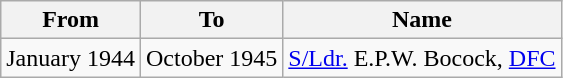<table class="wikitable">
<tr>
<th>From</th>
<th>To</th>
<th>Name</th>
</tr>
<tr>
<td>January 1944</td>
<td>October 1945</td>
<td><a href='#'>S/Ldr.</a> E.P.W. Bocock, <a href='#'>DFC</a></td>
</tr>
</table>
